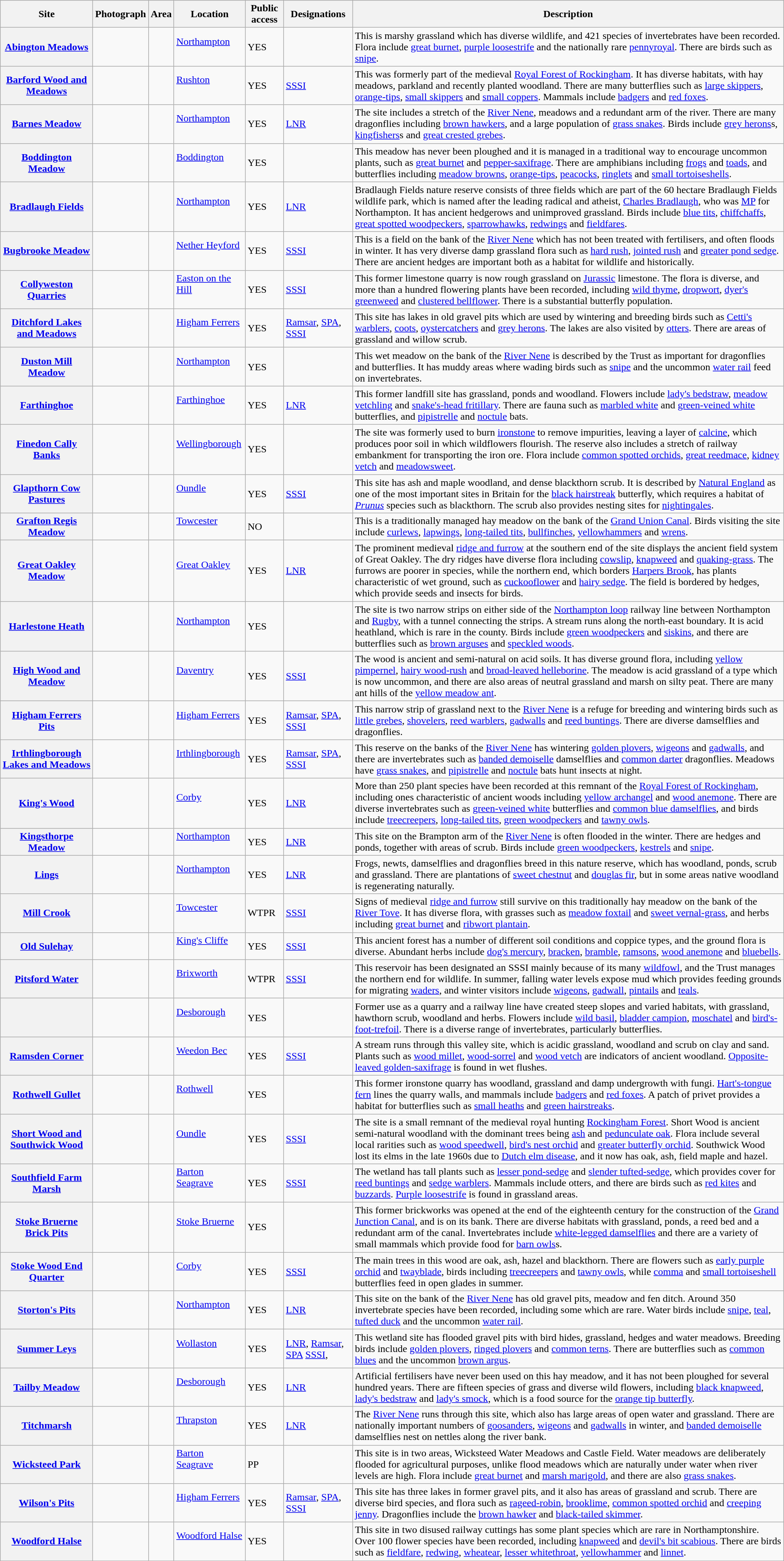<table class="wikitable sortable plainrowheaders">
<tr>
<th scope="col">Site</th>
<th scope="col" class="unsortable">Photograph</th>
<th scope="col" data-sort-type="number">Area</th>
<th scope="col">Location</th>
<th scope="col">Public access</th>
<th scope="col">Designations</th>
<th scope="col" class="unsortable">Description</th>
</tr>
<tr>
<th scope="row"><a href='#'>Abington Meadows</a></th>
<td></td>
<td></td>
<td><a href='#'>Northampton</a><br><br></td>
<td>YES</td>
<td></td>
<td>This is marshy grassland which has diverse wildlife, and 421 species of invertebrates have been recorded. Flora include <a href='#'>great burnet</a>, <a href='#'>purple loosestrife</a> and the nationally rare <a href='#'>pennyroyal</a>. There are birds such as <a href='#'>snipe</a>.</td>
</tr>
<tr>
<th scope="row"><a href='#'>Barford Wood and Meadows</a></th>
<td></td>
<td></td>
<td><a href='#'>Rushton</a><br><br></td>
<td>YES</td>
<td><a href='#'>SSSI</a></td>
<td>This was formerly part of the medieval <a href='#'>Royal Forest of Rockingham</a>. It has diverse habitats, with hay meadows, parkland and recently planted woodland. There are many butterflies such as <a href='#'>large skippers</a>, <a href='#'>orange-tips</a>, <a href='#'>small skippers</a> and <a href='#'>small coppers</a>. Mammals include <a href='#'>badgers</a> and <a href='#'>red foxes</a>.</td>
</tr>
<tr>
<th scope="row"><a href='#'>Barnes Meadow</a></th>
<td></td>
<td></td>
<td><a href='#'>Northampton</a><br><br></td>
<td>YES</td>
<td><a href='#'>LNR</a></td>
<td>The site includes a stretch of the <a href='#'>River Nene</a>, meadows and a redundant arm of the river. There are many dragonflies including <a href='#'>brown hawkers</a>, and a large population of <a href='#'>grass snakes</a>. Birds include <a href='#'>grey herons</a>s, <a href='#'>kingfishers</a>s and <a href='#'>great crested grebes</a>.</td>
</tr>
<tr>
<th scope="row"><a href='#'>Boddington Meadow</a></th>
<td></td>
<td></td>
<td><a href='#'>Boddington</a><br><br></td>
<td>YES</td>
<td></td>
<td>This meadow has never been ploughed and it is managed in a traditional way to encourage uncommon plants, such as <a href='#'>great burnet</a> and <a href='#'>pepper-saxifrage</a>. There are amphibians including <a href='#'>frogs</a> and <a href='#'>toads</a>, and butterflies including <a href='#'>meadow browns</a>, <a href='#'>orange-tips</a>, <a href='#'>peacocks</a>, <a href='#'>ringlets</a> and <a href='#'>small tortoiseshells</a>.</td>
</tr>
<tr>
<th scope="row"><a href='#'>Bradlaugh Fields</a></th>
<td></td>
<td></td>
<td><a href='#'>Northampton</a><br><br></td>
<td>YES</td>
<td><a href='#'>LNR</a></td>
<td>Bradlaugh Fields nature reserve consists of three fields which are part of the 60 hectare Bradlaugh Fields wildlife park, which is named after the leading radical and atheist, <a href='#'>Charles Bradlaugh</a>, who was <a href='#'>MP</a> for Northampton. It has ancient hedgerows and unimproved grassland. Birds include <a href='#'>blue tits</a>, <a href='#'>chiffchaffs</a>, <a href='#'>great spotted woodpeckers</a>, <a href='#'>sparrowhawks</a>, <a href='#'>redwings</a> and <a href='#'>fieldfares</a>.</td>
</tr>
<tr>
<th scope="row"><a href='#'>Bugbrooke Meadow</a></th>
<td></td>
<td></td>
<td><a href='#'>Nether Heyford</a><br><br></td>
<td>YES</td>
<td><a href='#'>SSSI</a></td>
<td>This is a field on the bank of the <a href='#'>River Nene</a> which has not been treated with fertilisers, and often floods in winter. It has very diverse damp grassland flora such as <a href='#'>hard rush</a>, <a href='#'>jointed rush</a> and <a href='#'>greater pond sedge</a>. There are ancient hedges are important both as a habitat for wildlife and historically.</td>
</tr>
<tr>
<th scope="row"><a href='#'>Collyweston Quarries</a></th>
<td></td>
<td></td>
<td><a href='#'>Easton on the Hill</a><br><br></td>
<td>YES</td>
<td><a href='#'>SSSI</a></td>
<td>This former limestone quarry is now rough grassland on <a href='#'>Jurassic</a> limestone. The flora is diverse, and more than a hundred flowering plants have been recorded, including <a href='#'>wild thyme</a>, <a href='#'>dropwort</a>, <a href='#'>dyer's greenweed</a> and <a href='#'>clustered bellflower</a>. There is a substantial butterfly population.</td>
</tr>
<tr>
<th scope="row"><a href='#'>Ditchford Lakes and Meadows</a></th>
<td></td>
<td></td>
<td><a href='#'>Higham Ferrers</a><br><br></td>
<td>YES</td>
<td><a href='#'>Ramsar</a>, <a href='#'>SPA</a>, <a href='#'>SSSI</a></td>
<td>This site has lakes in old gravel pits which are used by wintering and breeding birds such as <a href='#'>Cetti's warblers</a>, <a href='#'>coots</a>, <a href='#'>oystercatchers</a> and <a href='#'>grey herons</a>. The lakes are also visited by <a href='#'>otters</a>. There are areas of grassland and willow scrub.</td>
</tr>
<tr>
<th scope="row"><a href='#'>Duston Mill Meadow</a></th>
<td></td>
<td></td>
<td><a href='#'>Northampton</a><br><br></td>
<td>YES</td>
<td></td>
<td>This wet meadow on the bank of the <a href='#'>River Nene</a> is described by the Trust as important for dragonflies and butterflies. It has muddy areas where wading birds such as <a href='#'>snipe</a> and the uncommon <a href='#'>water rail</a> feed on invertebrates.</td>
</tr>
<tr>
<th scope="row"><a href='#'>Farthinghoe</a></th>
<td></td>
<td></td>
<td><a href='#'>Farthinghoe</a><br><br></td>
<td>YES</td>
<td><a href='#'>LNR</a></td>
<td>This former landfill site has grassland, ponds and woodland. Flowers include <a href='#'>lady's bedstraw</a>, <a href='#'>meadow vetchling</a> and <a href='#'>snake's-head fritillary</a>. There are fauna such as <a href='#'>marbled white</a> and <a href='#'>green-veined white</a> butterflies, and <a href='#'>pipistrelle</a> and <a href='#'>noctule</a> bats.</td>
</tr>
<tr>
<th scope="row"><a href='#'>Finedon Cally Banks</a></th>
<td></td>
<td></td>
<td><a href='#'>Wellingborough</a><br><br></td>
<td>YES</td>
<td></td>
<td>The site was formerly used to burn <a href='#'>ironstone</a> to remove impurities, leaving a layer of <a href='#'>calcine</a>, which produces poor soil in which wildflowers flourish. The reserve also includes a stretch of railway embankment for transporting the iron ore. Flora include <a href='#'>common spotted orchids</a>, <a href='#'>great reedmace</a>, <a href='#'>kidney vetch</a> and <a href='#'>meadowsweet</a>.</td>
</tr>
<tr>
<th scope="row"><a href='#'>Glapthorn Cow Pastures</a></th>
<td></td>
<td></td>
<td><a href='#'>Oundle</a><br><br></td>
<td>YES</td>
<td><a href='#'>SSSI</a></td>
<td>This site has ash and maple woodland, and dense blackthorn scrub. It is described by <a href='#'>Natural England</a> as one of the most important sites in Britain for the <a href='#'>black hairstreak</a> butterfly, which requires a habitat of <em><a href='#'>Prunus</a></em> species such as blackthorn. The scrub also provides nesting sites for <a href='#'>nightingales</a>.</td>
</tr>
<tr>
<th scope="row"><a href='#'>Grafton Regis Meadow</a></th>
<td></td>
<td></td>
<td><a href='#'>Towcester</a><br><br></td>
<td>NO</td>
<td></td>
<td>This is a traditionally managed hay meadow on the bank of the <a href='#'>Grand Union Canal</a>. Birds visiting the site include <a href='#'>curlews</a>, <a href='#'>lapwings</a>, <a href='#'>long-tailed tits</a>, <a href='#'>bullfinches</a>, <a href='#'>yellowhammers</a> and <a href='#'>wrens</a>.</td>
</tr>
<tr>
<th scope="row"><a href='#'>Great Oakley Meadow</a></th>
<td></td>
<td></td>
<td><a href='#'>Great Oakley</a><br><br></td>
<td>YES</td>
<td><a href='#'>LNR</a></td>
<td>The prominent medieval <a href='#'>ridge and furrow</a> at the southern end of the site displays the ancient field system of Great Oakley. The dry ridges have diverse flora including <a href='#'>cowslip</a>, <a href='#'>knapweed</a> and <a href='#'>quaking-grass</a>. The furrows are poorer in species, while the northern end, which borders <a href='#'>Harpers Brook</a>, has plants characteristic of wet ground, such as <a href='#'>cuckooflower</a> and <a href='#'>hairy sedge</a>. The field is bordered by hedges, which provide seeds and insects for birds.</td>
</tr>
<tr>
<th scope="row"><a href='#'>Harlestone Heath</a></th>
<td></td>
<td></td>
<td><a href='#'>Northampton</a><br><br></td>
<td>YES</td>
<td></td>
<td>The site is two narrow strips on either side of the <a href='#'>Northampton loop</a> railway line between Northampton and <a href='#'>Rugby</a>, with a tunnel connecting the strips. A stream runs along the north-east boundary. It is acid heathland, which is rare in the county. Birds include <a href='#'>green woodpeckers</a> and <a href='#'>siskins</a>, and there are butterflies such as <a href='#'>brown arguses</a> and <a href='#'>speckled woods</a>.</td>
</tr>
<tr>
<th scope="row"><a href='#'>High Wood and Meadow</a></th>
<td></td>
<td></td>
<td><a href='#'>Daventry</a><br><br></td>
<td>YES</td>
<td><a href='#'>SSSI</a></td>
<td>The wood is ancient and semi-natural on acid soils. It has diverse ground flora, including <a href='#'>yellow pimpernel</a>, <a href='#'>hairy wood-rush</a> and <a href='#'>broad-leaved helleborine</a>. The meadow is acid grassland of a type which is now uncommon, and there are also areas of neutral grassland and marsh on silty peat. There are many ant hills of the <a href='#'>yellow meadow ant</a>.</td>
</tr>
<tr>
<th scope="row"><a href='#'>Higham Ferrers Pits</a></th>
<td></td>
<td></td>
<td><a href='#'>Higham Ferrers</a><br><br></td>
<td>YES</td>
<td><a href='#'>Ramsar</a>, <a href='#'>SPA</a>, <a href='#'>SSSI</a></td>
<td>This narrow strip of grassland next to the <a href='#'>River Nene</a> is a refuge for breeding and wintering birds such as <a href='#'>little grebes</a>, <a href='#'>shovelers</a>, <a href='#'>reed warblers</a>, <a href='#'>gadwalls</a> and <a href='#'>reed buntings</a>. There are diverse damselflies and dragonflies.</td>
</tr>
<tr>
<th scope="row"><a href='#'>Irthlingborough Lakes and Meadows</a></th>
<td></td>
<td></td>
<td><a href='#'>Irthlingborough</a><br><br></td>
<td>YES</td>
<td><a href='#'>Ramsar</a>, <a href='#'>SPA</a>, <a href='#'>SSSI</a></td>
<td>This reserve on the banks of the <a href='#'>River Nene</a> has wintering <a href='#'>golden plovers</a>, <a href='#'>wigeons</a> and <a href='#'>gadwalls</a>, and there are invertebrates such as <a href='#'>banded demoiselle</a> damselflies and <a href='#'>common darter</a> dragonflies. Meadows have <a href='#'>grass snakes</a>, and <a href='#'>pipistrelle</a> and <a href='#'>noctule</a> bats hunt insects at night.</td>
</tr>
<tr>
<th scope="row"><a href='#'>King's Wood</a></th>
<td></td>
<td></td>
<td><a href='#'>Corby</a><br><br></td>
<td>YES</td>
<td><a href='#'>LNR</a></td>
<td>More than 250 plant species have been recorded at this remnant of the <a href='#'>Royal Forest of Rockingham</a>, including ones characteristic of ancient woods including <a href='#'>yellow archangel</a> and <a href='#'>wood anemone</a>. There are diverse invertebrates such as <a href='#'>green-veined white</a> butterflies and <a href='#'>common blue damselflies</a>, and birds include <a href='#'>treecreepers</a>, <a href='#'>long-tailed tits</a>, <a href='#'>green woodpeckers</a> and <a href='#'>tawny owls</a>.</td>
</tr>
<tr>
<th scope="row"><a href='#'>Kingsthorpe Meadow</a></th>
<td></td>
<td></td>
<td><a href='#'>Northampton</a><br><br></td>
<td>YES</td>
<td><a href='#'>LNR</a></td>
<td>This site on the Brampton arm of the <a href='#'>River Nene</a> is often flooded in the winter. There are hedges and ponds, together with areas of scrub. Birds include <a href='#'>green woodpeckers</a>, <a href='#'>kestrels</a> and <a href='#'>snipe</a>.</td>
</tr>
<tr>
<th scope="row"><a href='#'>Lings</a></th>
<td></td>
<td></td>
<td><a href='#'>Northampton</a><br><br></td>
<td>YES</td>
<td><a href='#'>LNR</a></td>
<td>Frogs, newts, damselflies and dragonflies breed in this nature reserve, which has woodland, ponds, scrub and grassland. There are plantations of <a href='#'>sweet chestnut</a> and <a href='#'>douglas fir</a>, but in some areas native woodland is regenerating naturally.</td>
</tr>
<tr>
<th scope="row"><a href='#'>Mill Crook</a></th>
<td></td>
<td></td>
<td><a href='#'>Towcester</a><br><br></td>
<td>WTPR</td>
<td><a href='#'>SSSI</a></td>
<td>Signs of medieval <a href='#'>ridge and furrow</a> still survive on this traditionally hay meadow on the bank of the <a href='#'>River Tove</a>. It has diverse flora, with grasses such as <a href='#'>meadow foxtail</a> and <a href='#'>sweet vernal-grass</a>, and herbs including <a href='#'>great burnet</a> and <a href='#'>ribwort plantain</a>.</td>
</tr>
<tr>
<th scope="row"><a href='#'>Old Sulehay</a></th>
<td></td>
<td></td>
<td><a href='#'>King's Cliffe</a><br><br></td>
<td>YES</td>
<td><a href='#'>SSSI</a></td>
<td>This ancient forest has a number of different soil conditions and coppice types, and the ground flora is diverse. Abundant herbs include <a href='#'>dog's mercury</a>, <a href='#'>bracken</a>, <a href='#'>bramble</a>, <a href='#'>ramsons</a>, <a href='#'>wood anemone</a> and <a href='#'>bluebells</a>.</td>
</tr>
<tr>
<th scope="row"><a href='#'>Pitsford Water</a></th>
<td></td>
<td></td>
<td><a href='#'>Brixworth</a><br><br></td>
<td>WTPR</td>
<td><a href='#'>SSSI</a></td>
<td>This reservoir has been designated an SSSI mainly because of its many <a href='#'>wildfowl</a>, and the Trust manages the northern end for wildlife. In summer, falling water levels expose mud which provides feeding grounds for migrating <a href='#'>waders</a>, and winter visitors include <a href='#'>wigeons</a>, <a href='#'>gadwall</a>, <a href='#'>pintails</a> and <a href='#'>teals</a>.</td>
</tr>
<tr>
<th scope="row"></th>
<td></td>
<td></td>
<td><a href='#'>Desborough</a><br><br></td>
<td>YES</td>
<td></td>
<td>Former use as a quarry and a railway line have created steep slopes and varied habitats, with grassland, hawthorn scrub, woodland and herbs. Flowers include <a href='#'>wild basil</a>, <a href='#'>bladder campion</a>, <a href='#'>moschatel</a> and <a href='#'>bird's-foot-trefoil</a>. There is a diverse range of invertebrates, particularly butterflies.</td>
</tr>
<tr>
<th scope="row"><a href='#'>Ramsden Corner</a></th>
<td></td>
<td></td>
<td><a href='#'>Weedon Bec</a><br><br></td>
<td>YES</td>
<td><a href='#'>SSSI</a></td>
<td>A stream runs through this valley site, which is acidic grassland, woodland and scrub on clay and sand. Plants such as <a href='#'>wood millet</a>, <a href='#'>wood-sorrel</a> and <a href='#'>wood vetch</a> are indicators of ancient woodland. <a href='#'>Opposite-leaved golden-saxifrage</a> is found in wet flushes.</td>
</tr>
<tr>
<th scope="row"><a href='#'>Rothwell Gullet</a></th>
<td></td>
<td></td>
<td><a href='#'>Rothwell</a><br><br></td>
<td>YES</td>
<td></td>
<td>This former ironstone quarry has woodland, grassland and damp undergrowth with fungi. <a href='#'>Hart's-tongue fern</a> lines the quarry walls, and mammals include <a href='#'>badgers</a> and <a href='#'>red foxes</a>. A patch of privet provides a habitat for butterflies such as <a href='#'>small heaths</a> and <a href='#'>green hairstreaks</a>.</td>
</tr>
<tr>
<th scope="row"><a href='#'>Short Wood and Southwick Wood</a></th>
<td></td>
<td></td>
<td><a href='#'>Oundle</a><br><br></td>
<td>YES</td>
<td><a href='#'>SSSI</a></td>
<td>The site is a small remnant of the medieval royal hunting <a href='#'>Rockingham Forest</a>. Short Wood is ancient semi-natural woodland with the dominant trees being <a href='#'>ash</a> and <a href='#'>pedunculate oak</a>. Flora include several local rarities such as <a href='#'>wood speedwell</a>, <a href='#'>bird's nest orchid</a> and <a href='#'>greater butterfly orchid</a>. Southwick Wood lost its elms in the late 1960s due to <a href='#'>Dutch elm disease</a>, and it now has oak, ash, field maple and hazel.</td>
</tr>
<tr>
<th scope="row"><a href='#'>Southfield Farm Marsh</a></th>
<td></td>
<td></td>
<td><a href='#'>Barton Seagrave</a><br><br></td>
<td>YES</td>
<td><a href='#'>SSSI</a></td>
<td>The wetland has tall plants such as <a href='#'>lesser pond-sedge</a> and <a href='#'>slender tufted-sedge</a>, which provides cover for <a href='#'>reed buntings</a> and <a href='#'>sedge warblers</a>. Mammals include otters, and there are birds such as <a href='#'>red kites</a> and <a href='#'>buzzards</a>. <a href='#'>Purple loosestrife</a> is found in grassland areas.</td>
</tr>
<tr>
<th scope="row"><a href='#'>Stoke Bruerne Brick Pits</a></th>
<td></td>
<td></td>
<td><a href='#'>Stoke Bruerne</a><br><br></td>
<td>YES</td>
<td></td>
<td>This former brickworks was opened at the end of the eighteenth century for the construction of the <a href='#'>Grand Junction Canal</a>, and is on its bank. There are diverse habitats with grassland, ponds, a reed bed and a redundant arm of the canal. Invertebrates include <a href='#'>white-legged damselflies</a> and there are a variety of small mammals which provide food for <a href='#'>barn owls</a>s.</td>
</tr>
<tr>
<th scope="row"><a href='#'>Stoke Wood End Quarter</a></th>
<td></td>
<td></td>
<td><a href='#'>Corby</a><br><br></td>
<td>YES</td>
<td><a href='#'>SSSI</a></td>
<td>The main trees in this wood are oak, ash, hazel and blackthorn. There are flowers such as <a href='#'>early purple orchid</a> and <a href='#'>twayblade</a>, birds including <a href='#'>treecreepers</a> and <a href='#'>tawny owls</a>, while <a href='#'>comma</a> and <a href='#'>small tortoiseshell</a> butterflies feed in open glades in summer.</td>
</tr>
<tr>
<th scope="row"><a href='#'>Storton's Pits</a></th>
<td></td>
<td></td>
<td><a href='#'>Northampton</a><br><br></td>
<td>YES</td>
<td><a href='#'>LNR</a></td>
<td>This site on the bank of the <a href='#'>River Nene</a> has old gravel pits, meadow and fen ditch. Around 350 invertebrate species have been recorded, including some which are rare. Water birds include <a href='#'>snipe</a>, <a href='#'>teal</a>, <a href='#'>tufted duck</a> and the uncommon <a href='#'>water rail</a>.</td>
</tr>
<tr>
<th scope="row"><a href='#'>Summer Leys</a></th>
<td></td>
<td></td>
<td><a href='#'>Wollaston</a><br><br></td>
<td>YES</td>
<td><a href='#'>LNR</a>, <a href='#'>Ramsar</a>, <a href='#'>SPA</a> <a href='#'>SSSI</a>,</td>
<td>This wetland site has flooded gravel pits with bird hides, grassland, hedges and water meadows. Breeding birds include <a href='#'>golden plovers</a>, <a href='#'>ringed plovers</a> and <a href='#'>common terns</a>. There are butterflies such as <a href='#'>common blues</a> and the uncommon <a href='#'>brown argus</a>.</td>
</tr>
<tr>
<th scope="row"><a href='#'>Tailby Meadow</a></th>
<td></td>
<td></td>
<td><a href='#'>Desborough</a><br><br></td>
<td>YES</td>
<td><a href='#'>LNR</a></td>
<td>Artificial fertilisers have never been used on this hay meadow, and it has not been ploughed for several hundred years. There are fifteen species of grass and diverse wild flowers, including <a href='#'>black knapweed</a>, <a href='#'>lady's bedstraw</a> and <a href='#'>lady's smock</a>, which is a food source for the <a href='#'>orange tip butterfly</a>.</td>
</tr>
<tr>
<th scope="row"><a href='#'>Titchmarsh</a></th>
<td></td>
<td></td>
<td><a href='#'>Thrapston</a><br><br></td>
<td>YES</td>
<td><a href='#'>LNR</a></td>
<td>The <a href='#'>River Nene</a> runs through this site, which also has large areas of open water and grassland. There are nationally important numbers of <a href='#'>goosanders</a>, <a href='#'>wigeons</a> and <a href='#'>gadwalls</a> in winter, and <a href='#'>banded demoiselle</a> damselflies nest on nettles along the river bank.</td>
</tr>
<tr>
<th scope="row"><a href='#'>Wicksteed Park</a></th>
<td></td>
<td></td>
<td><a href='#'>Barton Seagrave</a><br><br></td>
<td>PP</td>
<td></td>
<td>This site is in two areas, Wicksteed Water Meadows and Castle Field. Water meadows are deliberately flooded for agricultural purposes, unlike flood meadows which are naturally under water when river levels are high. Flora include <a href='#'>great burnet</a> and <a href='#'>marsh marigold</a>, and there are also <a href='#'>grass snakes</a>.</td>
</tr>
<tr>
<th scope="row"><a href='#'>Wilson's Pits</a></th>
<td></td>
<td></td>
<td><a href='#'>Higham Ferrers</a><br><br></td>
<td>YES</td>
<td><a href='#'>Ramsar</a>, <a href='#'>SPA</a>, <a href='#'>SSSI</a></td>
<td>This site has three lakes in former gravel pits, and it also has areas of grassland and scrub. There are diverse bird species, and flora such as <a href='#'>rageed-robin</a>, <a href='#'>brooklime</a>, <a href='#'>common spotted orchid</a> and <a href='#'>creeping jenny</a>. Dragonflies include the <a href='#'>brown hawker</a> and <a href='#'>black-tailed skimmer</a>.</td>
</tr>
<tr>
<th scope="row"><a href='#'>Woodford Halse</a></th>
<td></td>
<td></td>
<td><a href='#'>Woodford Halse</a><br><br></td>
<td>YES</td>
<td></td>
<td>This site in two disused railway cuttings has some plant species which are rare in Northamptonshire. Over 100 flower species have been recorded, including <a href='#'>knapweed</a> and <a href='#'>devil's bit scabious</a>. There are birds such as <a href='#'>fieldfare</a>, <a href='#'>redwing</a>, <a href='#'>wheatear</a>, <a href='#'>lesser whitethroat</a>, <a href='#'>yellowhammer</a> and <a href='#'>linnet</a>.</td>
</tr>
</table>
